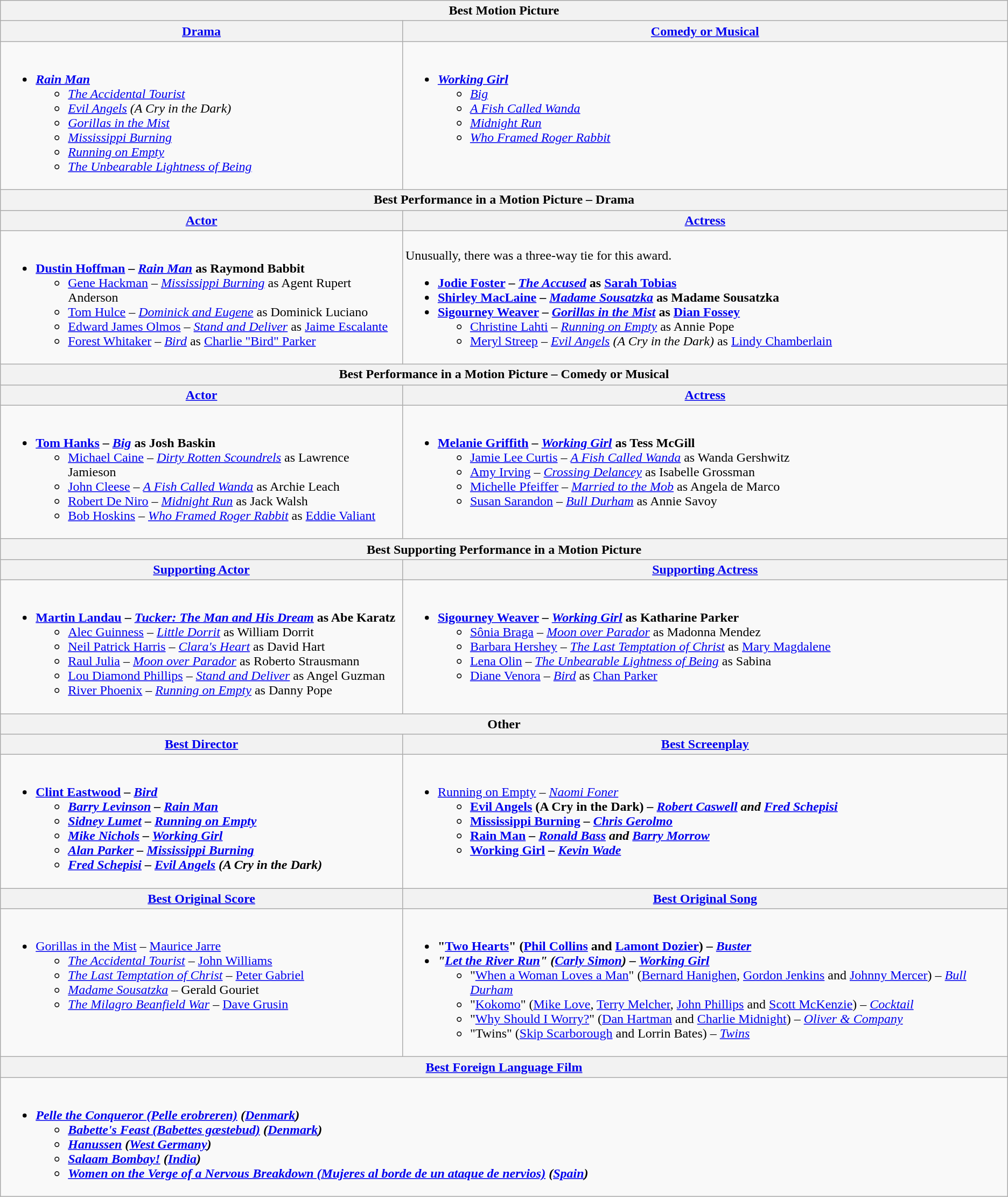<table class="wikitable" style="width=100%">
<tr>
<th colspan="2">Best Motion Picture</th>
</tr>
<tr>
<th style="width=50%"><a href='#'>Drama</a></th>
<th style="width=50%"><a href='#'>Comedy or Musical</a></th>
</tr>
<tr>
<td valign="top"><br><ul><li><strong><em><a href='#'>Rain Man</a></em></strong><ul><li><em><a href='#'>The Accidental Tourist</a></em></li><li><em><a href='#'>Evil Angels</a> (A Cry in the Dark)</em></li><li><em><a href='#'>Gorillas in the Mist</a></em></li><li><em><a href='#'>Mississippi Burning</a></em></li><li><em><a href='#'>Running on Empty</a></em></li><li><em><a href='#'>The Unbearable Lightness of Being</a></em></li></ul></li></ul></td>
<td valign="top"><br><ul><li><strong><em><a href='#'>Working Girl</a></em></strong><ul><li><em><a href='#'>Big</a></em></li><li><em><a href='#'>A Fish Called Wanda</a></em></li><li><em><a href='#'>Midnight Run</a></em></li><li><em><a href='#'>Who Framed Roger Rabbit</a></em></li></ul></li></ul></td>
</tr>
<tr>
<th colspan="2">Best Performance in a Motion Picture – Drama</th>
</tr>
<tr>
<th><a href='#'>Actor</a></th>
<th><a href='#'>Actress</a></th>
</tr>
<tr>
<td valign="top"><br><ul><li><strong> <a href='#'>Dustin Hoffman</a> – <em><a href='#'>Rain Man</a></em> as Raymond Babbit</strong><ul><li><a href='#'>Gene Hackman</a> – <em><a href='#'>Mississippi Burning</a></em> as Agent Rupert Anderson</li><li><a href='#'>Tom Hulce</a> – <em><a href='#'>Dominick and Eugene</a></em> as Dominick Luciano</li><li><a href='#'>Edward James Olmos</a> – <em><a href='#'>Stand and Deliver</a></em> as <a href='#'>Jaime Escalante</a></li><li><a href='#'>Forest Whitaker</a> – <em><a href='#'>Bird</a></em> as <a href='#'>Charlie "Bird" Parker</a></li></ul></li></ul></td>
<td valign="top"><br>Unusually, there was a three-way tie for this award.<ul><li><strong><a href='#'>Jodie Foster</a> – <em><a href='#'>The Accused</a></em> as <a href='#'>Sarah Tobias</a></strong></li><li><strong><a href='#'>Shirley MacLaine</a> – <em><a href='#'>Madame Sousatzka</a></em> as Madame Sousatzka</strong></li><li><strong><a href='#'>Sigourney Weaver</a> – <em><a href='#'>Gorillas in the Mist</a></em> as <a href='#'>Dian Fossey</a></strong><ul><li><a href='#'>Christine Lahti</a> – <em><a href='#'>Running on Empty</a></em> as Annie Pope</li><li><a href='#'>Meryl Streep</a> – <em><a href='#'>Evil Angels</a> (A Cry in the Dark)</em> as <a href='#'>Lindy Chamberlain</a></li></ul></li></ul></td>
</tr>
<tr>
<th colspan="2">Best Performance in a Motion Picture – Comedy or Musical</th>
</tr>
<tr>
<th><a href='#'>Actor</a></th>
<th><a href='#'>Actress</a></th>
</tr>
<tr>
<td valign="top"><br><ul><li><strong><a href='#'>Tom Hanks</a> – <em><a href='#'>Big</a></em> as Josh Baskin</strong><ul><li><a href='#'>Michael Caine</a> – <em><a href='#'>Dirty Rotten Scoundrels</a></em> as Lawrence Jamieson</li><li><a href='#'>John Cleese</a> – <em><a href='#'>A Fish Called Wanda</a></em> as Archie Leach</li><li><a href='#'>Robert De Niro</a> – <em><a href='#'>Midnight Run</a></em> as Jack Walsh</li><li><a href='#'>Bob Hoskins</a> – <em><a href='#'>Who Framed Roger Rabbit</a></em> as <a href='#'>Eddie Valiant</a></li></ul></li></ul></td>
<td valign="top"><br><ul><li><strong><a href='#'>Melanie Griffith</a> – <em><a href='#'>Working Girl</a></em> as Tess McGill</strong><ul><li><a href='#'>Jamie Lee Curtis</a> – <em><a href='#'>A Fish Called Wanda</a></em> as Wanda Gershwitz</li><li><a href='#'>Amy Irving</a> – <em><a href='#'>Crossing Delancey</a></em> as Isabelle Grossman</li><li><a href='#'>Michelle Pfeiffer</a> – <em><a href='#'>Married to the Mob</a></em> as Angela de Marco</li><li><a href='#'>Susan Sarandon</a> – <em><a href='#'>Bull Durham</a></em> as Annie Savoy</li></ul></li></ul></td>
</tr>
<tr>
<th colspan="2">Best Supporting Performance in a Motion Picture</th>
</tr>
<tr>
<th><a href='#'>Supporting Actor</a></th>
<th><a href='#'>Supporting Actress</a></th>
</tr>
<tr>
<td valign="top"><br><ul><li><strong><a href='#'>Martin Landau</a> – <em><a href='#'>Tucker: The Man and His Dream</a></em> as Abe Karatz</strong><ul><li><a href='#'>Alec Guinness</a> – <em><a href='#'>Little Dorrit</a></em> as William Dorrit</li><li><a href='#'>Neil Patrick Harris</a> – <em><a href='#'>Clara's Heart</a></em> as David Hart</li><li><a href='#'>Raul Julia</a> – <em><a href='#'>Moon over Parador</a></em> as Roberto Strausmann</li><li><a href='#'>Lou Diamond Phillips</a> – <em><a href='#'>Stand and Deliver</a></em> as Angel Guzman</li><li><a href='#'>River Phoenix</a> – <em><a href='#'>Running on Empty</a></em> as Danny Pope</li></ul></li></ul></td>
<td valign="top"><br><ul><li><strong><a href='#'>Sigourney Weaver</a> – <em><a href='#'>Working Girl</a></em> as Katharine Parker</strong><ul><li><a href='#'>Sônia Braga</a> – <em><a href='#'>Moon over Parador</a></em> as Madonna Mendez</li><li><a href='#'>Barbara Hershey</a> – <em><a href='#'>The Last Temptation of Christ</a></em> as <a href='#'>Mary Magdalene</a></li><li><a href='#'>Lena Olin</a> – <em><a href='#'>The Unbearable Lightness of Being</a></em> as Sabina</li><li><a href='#'>Diane Venora</a> – <em><a href='#'>Bird</a></em> as <a href='#'>Chan Parker</a></li></ul></li></ul></td>
</tr>
<tr>
<th colspan=2>Other</th>
</tr>
<tr>
<th><a href='#'>Best Director</a></th>
<th><a href='#'>Best Screenplay</a></th>
</tr>
<tr>
<td valign="top"><br><ul><li><strong><a href='#'>Clint Eastwood</a> – <em><a href='#'>Bird</a><strong><em><ul><li><a href='#'>Barry Levinson</a> – </em><a href='#'>Rain Man</a><em></li><li><a href='#'>Sidney Lumet</a> – </em><a href='#'>Running on Empty</a><em></li><li><a href='#'>Mike Nichols</a> – </em><a href='#'>Working Girl</a><em></li><li><a href='#'>Alan Parker</a> – </em><a href='#'>Mississippi Burning</a><em></li><li><a href='#'>Fred Schepisi</a> – </em><a href='#'>Evil Angels</a> (A Cry in the Dark)<em></li></ul></li></ul></td>
<td valign="top"><br><ul><li></strong> </em><a href='#'>Running on Empty</a><em> – <a href='#'>Naomi Foner</a><strong><ul><li></em><a href='#'>Evil Angels</a> (A Cry in the Dark)<em> – <a href='#'>Robert Caswell</a> and <a href='#'>Fred Schepisi</a></li><li></em><a href='#'>Mississippi Burning</a><em> – <a href='#'>Chris Gerolmo</a></li><li></em><a href='#'>Rain Man</a><em> – <a href='#'>Ronald Bass</a> and <a href='#'>Barry Morrow</a></li><li></em><a href='#'>Working Girl</a><em> – <a href='#'>Kevin Wade</a></li></ul></li></ul></td>
</tr>
<tr>
<th><a href='#'>Best Original Score</a></th>
<th><a href='#'>Best Original Song</a></th>
</tr>
<tr>
<td valign="top"><br><ul><li></em></strong><a href='#'>Gorillas in the Mist</a></em> – <a href='#'>Maurice Jarre</a></strong><ul><li><em><a href='#'>The Accidental Tourist</a></em> – <a href='#'>John Williams</a></li><li><em><a href='#'>The Last Temptation of Christ</a></em> – <a href='#'>Peter Gabriel</a></li><li><em><a href='#'>Madame Sousatzka</a></em> – Gerald Gouriet</li><li><em><a href='#'>The Milagro Beanfield War</a></em> – <a href='#'>Dave Grusin</a></li></ul></li></ul></td>
<td valign="top"><br><ul><li><strong>"<a href='#'>Two Hearts</a>" (<a href='#'>Phil Collins</a> and <a href='#'>Lamont Dozier</a>) – <em><a href='#'>Buster</a><strong><em></li><li></strong>"<a href='#'>Let the River Run</a>" (<a href='#'>Carly Simon</a>) – </em><a href='#'>Working Girl</a></em></strong><ul><li>"<a href='#'>When a Woman Loves a Man</a>" (<a href='#'>Bernard Hanighen</a>, <a href='#'>Gordon Jenkins</a> and <a href='#'>Johnny Mercer</a>) – <em><a href='#'>Bull Durham</a></em></li><li>"<a href='#'>Kokomo</a>" (<a href='#'>Mike Love</a>, <a href='#'>Terry Melcher</a>, <a href='#'>John Phillips</a> and <a href='#'>Scott McKenzie</a>) – <em><a href='#'>Cocktail</a></em></li><li>"<a href='#'>Why Should I Worry?</a>" (<a href='#'>Dan Hartman</a> and <a href='#'>Charlie Midnight</a>) – <em><a href='#'>Oliver & Company</a></em></li><li>"Twins" (<a href='#'>Skip Scarborough</a> and Lorrin Bates) – <em><a href='#'>Twins</a></em></li></ul></li></ul></td>
</tr>
<tr>
<th colspan=2><a href='#'>Best Foreign Language Film</a></th>
</tr>
<tr>
<td colspan=2 style="vertical-align:top;"><br><ul><li><strong><em><a href='#'>Pelle the Conqueror (Pelle erobreren)</a><em> (<a href='#'>Denmark</a>)<strong><ul><li></em><a href='#'>Babette's Feast (Babettes gæstebud)</a><em> (<a href='#'>Denmark</a>)</li><li></em><a href='#'>Hanussen</a><em> (<a href='#'>West Germany</a>)</li><li></em><a href='#'>Salaam Bombay!</a><em> (<a href='#'>India</a>)</li><li></em><a href='#'>Women on the Verge of a Nervous Breakdown (Mujeres al borde de un ataque de nervios)</a><em> (<a href='#'>Spain</a>)</li></ul></li></ul></td>
</tr>
</table>
